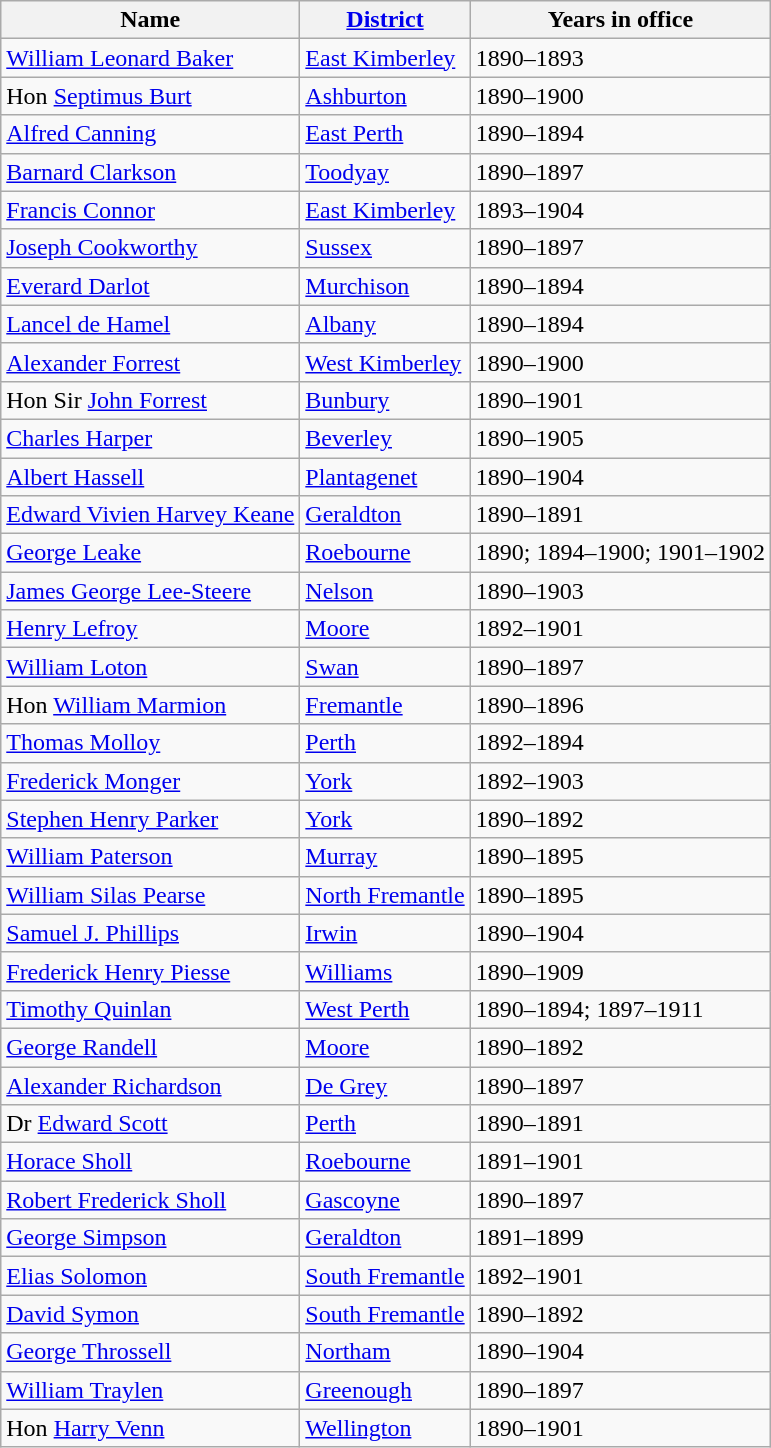<table class="wikitable sortable">
<tr>
<th><strong>Name</strong></th>
<th><strong><a href='#'>District</a></strong></th>
<th><strong>Years in office</strong></th>
</tr>
<tr>
<td><a href='#'>William Leonard Baker</a> </td>
<td><a href='#'>East Kimberley</a></td>
<td>1890–1893</td>
</tr>
<tr>
<td>Hon <a href='#'>Septimus Burt</a> </td>
<td><a href='#'>Ashburton</a></td>
<td>1890–1900</td>
</tr>
<tr>
<td><a href='#'>Alfred Canning</a></td>
<td><a href='#'>East Perth</a></td>
<td>1890–1894</td>
</tr>
<tr>
<td><a href='#'>Barnard Clarkson</a></td>
<td><a href='#'>Toodyay</a></td>
<td>1890–1897</td>
</tr>
<tr>
<td><a href='#'>Francis Connor</a> </td>
<td><a href='#'>East Kimberley</a></td>
<td>1893–1904</td>
</tr>
<tr>
<td><a href='#'>Joseph Cookworthy</a></td>
<td><a href='#'>Sussex</a></td>
<td>1890–1897</td>
</tr>
<tr>
<td><a href='#'>Everard Darlot</a></td>
<td><a href='#'>Murchison</a></td>
<td>1890–1894</td>
</tr>
<tr>
<td><a href='#'>Lancel de Hamel</a></td>
<td><a href='#'>Albany</a></td>
<td>1890–1894</td>
</tr>
<tr>
<td><a href='#'>Alexander Forrest</a></td>
<td><a href='#'>West Kimberley</a></td>
<td>1890–1900</td>
</tr>
<tr>
<td>Hon Sir <a href='#'>John Forrest</a> </td>
<td><a href='#'>Bunbury</a></td>
<td>1890–1901</td>
</tr>
<tr>
<td><a href='#'>Charles Harper</a></td>
<td><a href='#'>Beverley</a></td>
<td>1890–1905</td>
</tr>
<tr>
<td><a href='#'>Albert Hassell</a></td>
<td><a href='#'>Plantagenet</a></td>
<td>1890–1904</td>
</tr>
<tr>
<td><a href='#'>Edward Vivien Harvey Keane</a> </td>
<td><a href='#'>Geraldton</a></td>
<td>1890–1891</td>
</tr>
<tr>
<td><a href='#'>George Leake</a> </td>
<td><a href='#'>Roebourne</a></td>
<td>1890; 1894–1900; 1901–1902</td>
</tr>
<tr>
<td><a href='#'>James George Lee-Steere</a></td>
<td><a href='#'>Nelson</a></td>
<td>1890–1903</td>
</tr>
<tr>
<td><a href='#'>Henry Lefroy</a> </td>
<td><a href='#'>Moore</a></td>
<td>1892–1901</td>
</tr>
<tr>
<td><a href='#'>William Loton</a></td>
<td><a href='#'>Swan</a></td>
<td>1890–1897</td>
</tr>
<tr>
<td>Hon <a href='#'>William Marmion</a> </td>
<td><a href='#'>Fremantle</a></td>
<td>1890–1896</td>
</tr>
<tr>
<td><a href='#'>Thomas Molloy</a> </td>
<td><a href='#'>Perth</a></td>
<td>1892–1894</td>
</tr>
<tr>
<td><a href='#'>Frederick Monger</a> </td>
<td><a href='#'>York</a></td>
<td>1892–1903</td>
</tr>
<tr>
<td><a href='#'>Stephen Henry Parker</a> </td>
<td><a href='#'>York</a></td>
<td>1890–1892</td>
</tr>
<tr>
<td><a href='#'>William Paterson</a></td>
<td><a href='#'>Murray</a></td>
<td>1890–1895</td>
</tr>
<tr>
<td><a href='#'>William Silas Pearse</a></td>
<td><a href='#'>North Fremantle</a></td>
<td>1890–1895</td>
</tr>
<tr>
<td><a href='#'>Samuel J. Phillips</a></td>
<td><a href='#'>Irwin</a></td>
<td>1890–1904</td>
</tr>
<tr>
<td><a href='#'>Frederick Henry Piesse</a></td>
<td><a href='#'>Williams</a></td>
<td>1890–1909</td>
</tr>
<tr>
<td><a href='#'>Timothy Quinlan</a></td>
<td><a href='#'>West Perth</a></td>
<td>1890–1894; 1897–1911</td>
</tr>
<tr>
<td><a href='#'>George Randell</a> </td>
<td><a href='#'>Moore</a></td>
<td>1890–1892</td>
</tr>
<tr>
<td><a href='#'>Alexander Richardson</a></td>
<td><a href='#'>De Grey</a></td>
<td>1890–1897</td>
</tr>
<tr>
<td>Dr <a href='#'>Edward Scott</a> </td>
<td><a href='#'>Perth</a></td>
<td>1890–1891</td>
</tr>
<tr>
<td><a href='#'>Horace Sholl</a> </td>
<td><a href='#'>Roebourne</a></td>
<td>1891–1901</td>
</tr>
<tr>
<td><a href='#'>Robert Frederick Sholl</a></td>
<td><a href='#'>Gascoyne</a></td>
<td>1890–1897</td>
</tr>
<tr>
<td><a href='#'>George Simpson</a> </td>
<td><a href='#'>Geraldton</a></td>
<td>1891–1899</td>
</tr>
<tr>
<td><a href='#'>Elias Solomon</a> </td>
<td><a href='#'>South Fremantle</a></td>
<td>1892–1901</td>
</tr>
<tr>
<td><a href='#'>David Symon</a> </td>
<td><a href='#'>South Fremantle</a></td>
<td>1890–1892</td>
</tr>
<tr>
<td><a href='#'>George Throssell</a></td>
<td><a href='#'>Northam</a></td>
<td>1890–1904</td>
</tr>
<tr>
<td><a href='#'>William Traylen</a></td>
<td><a href='#'>Greenough</a></td>
<td>1890–1897</td>
</tr>
<tr>
<td>Hon <a href='#'>Harry Venn</a> </td>
<td><a href='#'>Wellington</a></td>
<td>1890–1901</td>
</tr>
</table>
